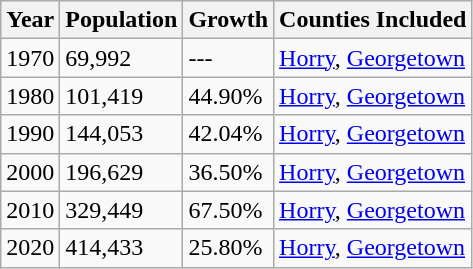<table class="wikitable" border="1">
<tr>
<th>Year</th>
<th>Population</th>
<th>Growth</th>
<th>Counties Included</th>
</tr>
<tr>
<td>1970</td>
<td>69,992</td>
<td>---</td>
<td><a href='#'>Horry</a>, <a href='#'>Georgetown</a></td>
</tr>
<tr>
<td>1980</td>
<td>101,419</td>
<td>44.90%</td>
<td><a href='#'>Horry</a>, <a href='#'>Georgetown</a></td>
</tr>
<tr>
<td>1990</td>
<td>144,053</td>
<td>42.04%</td>
<td><a href='#'>Horry</a>, <a href='#'>Georgetown</a></td>
</tr>
<tr>
<td>2000</td>
<td>196,629</td>
<td>36.50%</td>
<td><a href='#'>Horry</a>, <a href='#'>Georgetown</a></td>
</tr>
<tr>
<td>2010</td>
<td>329,449</td>
<td>67.50%</td>
<td><a href='#'>Horry</a>, <a href='#'>Georgetown</a></td>
</tr>
<tr>
<td>2020</td>
<td>414,433</td>
<td>25.80%</td>
<td><a href='#'>Horry</a>, <a href='#'>Georgetown</a></td>
</tr>
</table>
